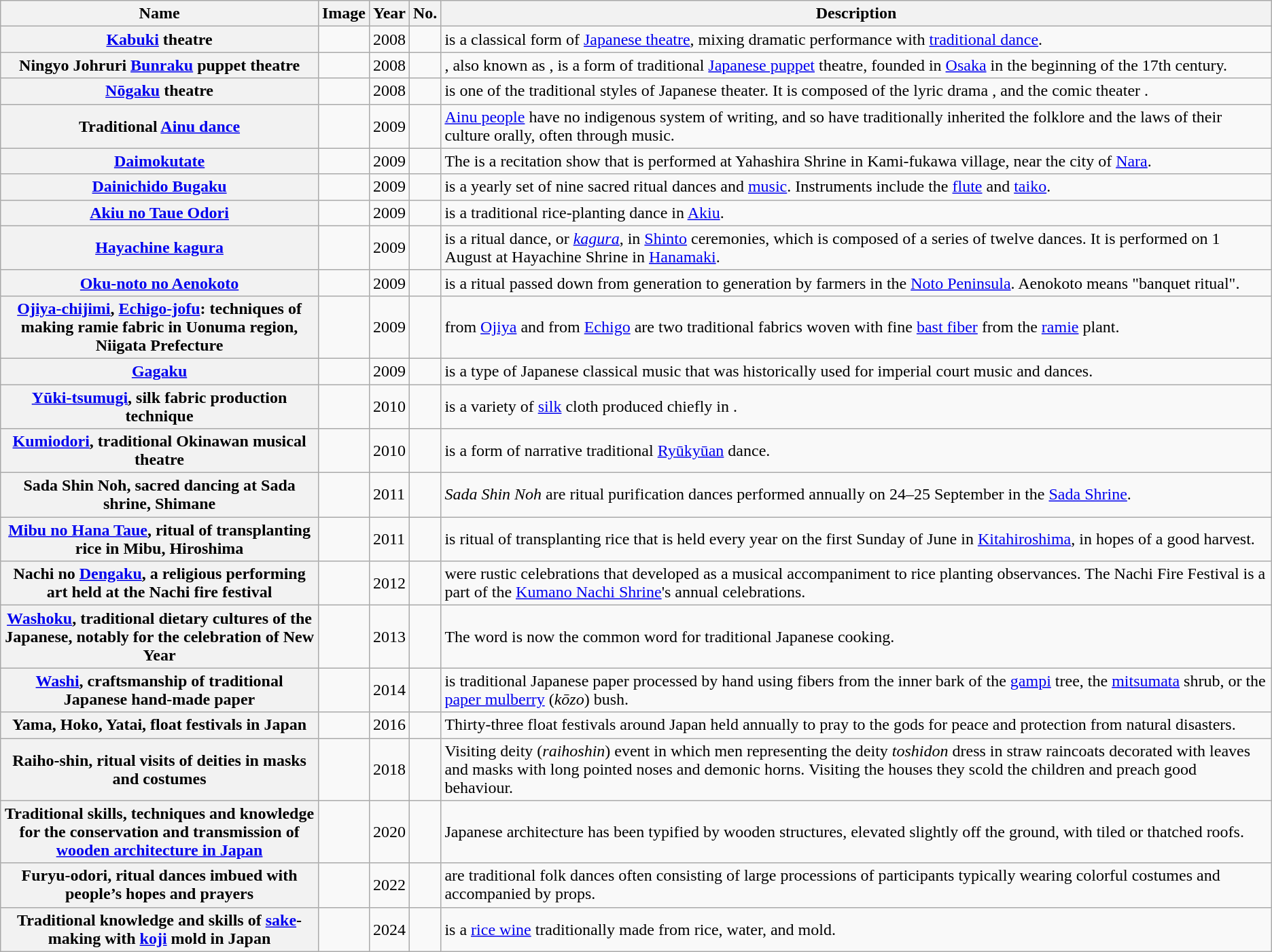<table class="wikitable sortable plainrowheaders">
<tr>
<th style="width:25%">Name</th>
<th class="unsortable">Image</th>
<th>Year</th>
<th>No.</th>
<th class="unsortable">Description</th>
</tr>
<tr>
<th scope="row"><a href='#'>Kabuki</a> theatre</th>
<td></td>
<td>2008</td>
<td></td>
<td> is a classical form of <a href='#'>Japanese theatre</a>, mixing dramatic performance with <a href='#'>traditional dance</a>.</td>
</tr>
<tr>
<th scope="row">Ningyo Johruri <a href='#'>Bunraku</a> puppet theatre</th>
<td></td>
<td>2008</td>
<td></td>
<td>, also known as , is a form of traditional <a href='#'>Japanese puppet</a> theatre, founded in <a href='#'>Osaka</a> in the beginning of the 17th century.</td>
</tr>
<tr>
<th scope="row"><a href='#'>Nōgaku</a> theatre</th>
<td></td>
<td>2008</td>
<td></td>
<td> is one of the traditional styles of Japanese theater. It is composed of the lyric drama , and the comic theater .</td>
</tr>
<tr>
<th scope="row">Traditional <a href='#'>Ainu dance</a></th>
<td></td>
<td>2009</td>
<td></td>
<td><a href='#'>Ainu people</a> have no indigenous system of writing, and so have traditionally inherited the folklore and the laws of their culture orally, often through music.</td>
</tr>
<tr>
<th scope="row"><a href='#'>Daimokutate</a></th>
<td></td>
<td>2009</td>
<td></td>
<td>The  is a recitation show that is performed at Yahashira Shrine in Kami-fukawa village, near the city of <a href='#'>Nara</a>.</td>
</tr>
<tr>
<th scope="row"><a href='#'>Dainichido Bugaku</a></th>
<td></td>
<td>2009</td>
<td></td>
<td> is a yearly set of nine sacred ritual dances and <a href='#'>music</a>. Instruments include the <a href='#'>flute</a> and <a href='#'>taiko</a>.</td>
</tr>
<tr>
<th scope="row"><a href='#'>Akiu no Taue Odori</a></th>
<td></td>
<td>2009</td>
<td></td>
<td> is a traditional rice-planting dance in <a href='#'>Akiu</a>.</td>
</tr>
<tr>
<th scope="row"><a href='#'>Hayachine kagura</a></th>
<td></td>
<td>2009</td>
<td></td>
<td> is a ritual dance, or <em><a href='#'>kagura</a></em>, in <a href='#'>Shinto</a> ceremonies, which is composed of a series of twelve dances. It is performed on 1 August at Hayachine Shrine in <a href='#'>Hanamaki</a>.</td>
</tr>
<tr>
<th scope="row"><a href='#'>Oku-noto no Aenokoto</a></th>
<td></td>
<td>2009</td>
<td></td>
<td> is a ritual passed down from generation to generation by farmers in the <a href='#'>Noto Peninsula</a>. Aenokoto means "banquet ritual".</td>
</tr>
<tr>
<th scope="row"><a href='#'>Ojiya-chijimi</a>, <a href='#'>Echigo-jofu</a>: techniques of making ramie fabric in Uonuma region, Niigata Prefecture</th>
<td></td>
<td>2009</td>
<td></td>
<td> from <a href='#'>Ojiya</a> and  from <a href='#'>Echigo</a> are two traditional fabrics woven with fine <a href='#'>bast fiber</a> from the <a href='#'>ramie</a> plant.</td>
</tr>
<tr>
<th scope="row"><a href='#'>Gagaku</a></th>
<td></td>
<td>2009</td>
<td></td>
<td> is a type of Japanese classical music that was historically used for imperial court music and dances.</td>
</tr>
<tr>
<th scope="row"><a href='#'>Yūki-tsumugi</a>, silk fabric production technique</th>
<td></td>
<td>2010</td>
<td></td>
<td> is a variety of <a href='#'>silk</a> cloth produced chiefly in .</td>
</tr>
<tr>
<th scope="row"><a href='#'>Kumiodori</a>, traditional Okinawan musical theatre</th>
<td></td>
<td>2010</td>
<td></td>
<td> is a form of narrative traditional <a href='#'>Ryūkyūan</a> dance.</td>
</tr>
<tr>
<th scope="row">Sada Shin Noh, sacred dancing at Sada shrine, Shimane</th>
<td></td>
<td>2011</td>
<td></td>
<td><em>Sada Shin Noh</em> are ritual purification dances performed annually on 24–25 September in the <a href='#'>Sada Shrine</a>.</td>
</tr>
<tr>
<th scope="row"><a href='#'>Mibu no Hana Taue</a>, ritual of transplanting rice in Mibu, Hiroshima</th>
<td></td>
<td>2011</td>
<td></td>
<td> is ritual of transplanting rice that is held every year on the first Sunday of June in <a href='#'>Kitahiroshima</a>, in hopes of a good harvest.</td>
</tr>
<tr>
<th scope="row">Nachi no <a href='#'>Dengaku</a>, a religious performing art held at the Nachi fire festival</th>
<td></td>
<td>2012</td>
<td></td>
<td> were rustic celebrations that developed as a musical accompaniment to rice planting observances. The Nachi Fire Festival is a part of the <a href='#'>Kumano Nachi Shrine</a>'s annual celebrations.</td>
</tr>
<tr>
<th scope="row"><a href='#'>Washoku</a>, traditional dietary cultures of the Japanese, notably for the celebration of New Year</th>
<td></td>
<td>2013</td>
<td></td>
<td>The word  is now the common word for traditional Japanese cooking.</td>
</tr>
<tr>
<th scope="row"><a href='#'>Washi</a>, craftsmanship of traditional Japanese hand-made paper</th>
<td></td>
<td>2014</td>
<td></td>
<td> is traditional Japanese paper processed by hand using fibers from the inner bark of the <a href='#'>gampi</a> tree, the <a href='#'>mitsumata</a> shrub, or the <a href='#'>paper mulberry</a> (<em>kōzo</em>) bush.</td>
</tr>
<tr>
<th scope="row">Yama, Hoko, Yatai, float festivals in Japan</th>
<td></td>
<td>2016</td>
<td></td>
<td>Thirty-three float festivals around Japan held annually to pray to the gods for peace and protection from natural disasters.</td>
</tr>
<tr>
<th scope="row">Raiho-shin, ritual visits of deities in masks and costumes</th>
<td></td>
<td>2018</td>
<td></td>
<td>Visiting deity (<em>raihoshin</em>) event in which men representing the deity <em>toshidon</em> dress in straw raincoats decorated with leaves and masks with long pointed noses and demonic horns. Visiting the houses they scold the children and preach good behaviour.</td>
</tr>
<tr>
<th scope="row">Traditional skills, techniques and knowledge for the conservation and transmission of <a href='#'>wooden architecture in Japan</a></th>
<td></td>
<td>2020</td>
<td></td>
<td>Japanese architecture has been typified by wooden structures, elevated slightly off the ground, with tiled or thatched roofs.</td>
</tr>
<tr>
<th scope="row">Furyu-odori, ritual dances imbued with people’s hopes and prayers</th>
<td></td>
<td>2022</td>
<td></td>
<td> are traditional folk dances often consisting of large processions of participants typically wearing colorful costumes and accompanied by props.</td>
</tr>
<tr>
<th scope="row">Traditional knowledge and skills of <a href='#'>sake</a>-making with <a href='#'>koji</a> mold in Japan</th>
<td></td>
<td>2024</td>
<td></td>
<td> is a <a href='#'>rice wine</a> traditionally made from rice, water, and  mold.</td>
</tr>
</table>
